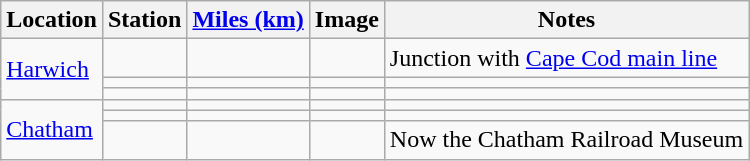<table class="wikitable">
<tr>
<th>Location</th>
<th>Station</th>
<th><a href='#'>Miles (km)</a></th>
<th>Image</th>
<th>Notes</th>
</tr>
<tr>
<td rowspan=3><a href='#'>Harwich</a></td>
<td></td>
<td></td>
<td></td>
<td>Junction with <a href='#'>Cape Cod main line</a></td>
</tr>
<tr>
<td></td>
<td></td>
<td></td>
<td></td>
</tr>
<tr>
<td></td>
<td></td>
<td></td>
<td></td>
</tr>
<tr>
<td rowspan=3><a href='#'>Chatham</a></td>
<td></td>
<td></td>
<td></td>
<td></td>
</tr>
<tr>
<td></td>
<td></td>
<td></td>
<td></td>
</tr>
<tr>
<td></td>
<td></td>
<td></td>
<td>Now the Chatham Railroad Museum</td>
</tr>
</table>
